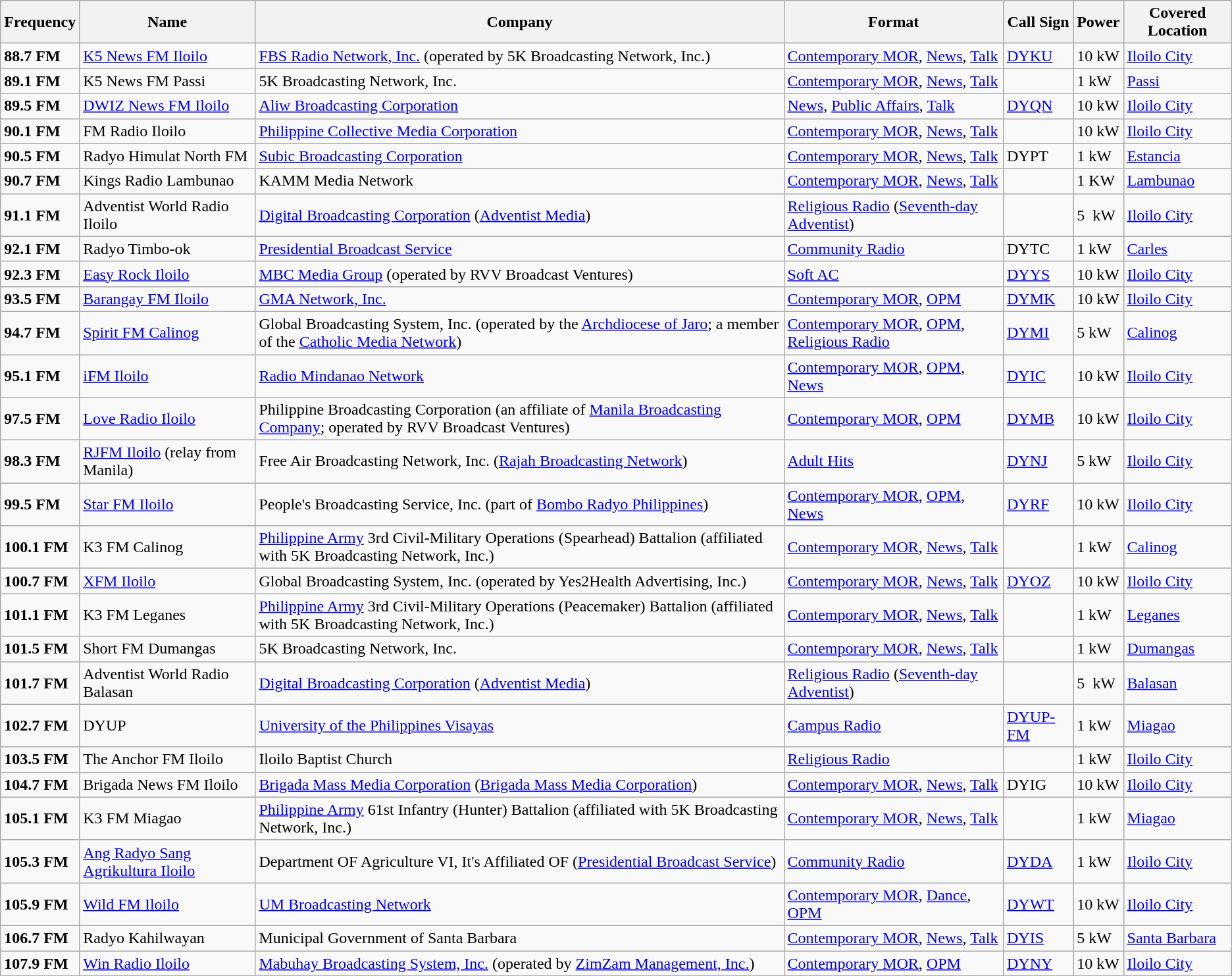<table class="wikitable">
<tr>
<th>Frequency</th>
<th>Name</th>
<th>Company</th>
<th>Format</th>
<th>Call Sign</th>
<th>Power</th>
<th>Covered Location</th>
</tr>
<tr>
<td><strong>88.7 FM</strong></td>
<td><a href='#'>K5 News FM Iloilo</a></td>
<td><a href='#'>FBS Radio Network, Inc.</a> (operated by 5K Broadcasting Network, Inc.)</td>
<td><a href='#'>Contemporary MOR</a>, <a href='#'>News</a>, <a href='#'>Talk</a></td>
<td><a href='#'>DYKU</a></td>
<td>10 kW</td>
<td><a href='#'>Iloilo City</a></td>
</tr>
<tr>
<td><strong>89.1 FM</strong></td>
<td>K5 News FM Passi</td>
<td>5K Broadcasting Network, Inc.</td>
<td><a href='#'>Contemporary MOR</a>, <a href='#'>News</a>, <a href='#'>Talk</a></td>
<td></td>
<td>1 kW</td>
<td><a href='#'>Passi</a></td>
</tr>
<tr>
<td><strong>89.5 FM</strong></td>
<td><a href='#'>DWIZ News FM Iloilo</a></td>
<td><a href='#'>Aliw Broadcasting Corporation</a></td>
<td><a href='#'>News</a>, <a href='#'>Public Affairs</a>, <a href='#'>Talk</a></td>
<td><a href='#'>DYQN</a></td>
<td>10 kW</td>
<td><a href='#'>Iloilo City</a></td>
</tr>
<tr>
<td><strong>90.1 FM</strong></td>
<td>FM Radio Iloilo</td>
<td><a href='#'>Philippine Collective Media Corporation</a></td>
<td><a href='#'>Contemporary MOR</a>, <a href='#'>News</a>, <a href='#'>Talk</a></td>
<td></td>
<td>10 kW</td>
<td><a href='#'>Iloilo City</a></td>
</tr>
<tr>
<td><strong>90.5 FM</strong></td>
<td>Radyo Himulat North FM</td>
<td><a href='#'>Subic Broadcasting Corporation</a></td>
<td><a href='#'>Contemporary MOR</a>, <a href='#'>News</a>, <a href='#'>Talk</a></td>
<td>DYPT</td>
<td>1 kW</td>
<td><a href='#'>Estancia</a></td>
</tr>
<tr>
<td><strong>90.7 FM</strong></td>
<td>Kings Radio Lambunao</td>
<td>KAMM Media Network</td>
<td><a href='#'>Contemporary MOR</a>, <a href='#'>News</a>, <a href='#'>Talk</a></td>
<td></td>
<td>1 KW</td>
<td><a href='#'>Lambunao</a></td>
</tr>
<tr>
<td><strong>91.1 FM</strong></td>
<td>Adventist World Radio Iloilo</td>
<td><a href='#'>Digital Broadcasting Corporation</a> (<a href='#'>Adventist Media</a>)</td>
<td><a href='#'>Religious Radio</a> (<a href='#'>Seventh-day Adventist</a>)</td>
<td></td>
<td>5  kW</td>
<td><a href='#'>Iloilo City</a></td>
</tr>
<tr>
<td><strong>92.1 FM</strong></td>
<td>Radyo Timbo-ok</td>
<td><a href='#'>Presidential Broadcast Service</a></td>
<td><a href='#'>Community Radio</a></td>
<td>DYTC</td>
<td>1 kW</td>
<td><a href='#'>Carles</a></td>
</tr>
<tr>
<td><strong>92.3 FM</strong></td>
<td><a href='#'>Easy Rock Iloilo</a></td>
<td><a href='#'>MBC Media Group</a> (operated by RVV Broadcast Ventures)</td>
<td><a href='#'>Soft AC</a></td>
<td><a href='#'>DYYS</a></td>
<td>10 kW</td>
<td><a href='#'>Iloilo City</a></td>
</tr>
<tr>
<td><strong>93.5 FM</strong></td>
<td><a href='#'>Barangay FM Iloilo</a></td>
<td><a href='#'>GMA Network, Inc.</a></td>
<td><a href='#'>Contemporary MOR</a>, <a href='#'>OPM</a></td>
<td><a href='#'>DYMK</a></td>
<td>10 kW</td>
<td><a href='#'>Iloilo City</a></td>
</tr>
<tr>
<td><strong>94.7 FM</strong></td>
<td><a href='#'>Spirit FM Calinog</a></td>
<td>Global Broadcasting System, Inc. (operated by the <a href='#'>Archdiocese of Jaro</a>; a member of the <a href='#'>Catholic Media Network</a>)</td>
<td><a href='#'>Contemporary MOR</a>, <a href='#'>OPM</a>, <a href='#'>Religious Radio</a></td>
<td><a href='#'>DYMI</a></td>
<td>5 kW</td>
<td><a href='#'>Calinog</a></td>
</tr>
<tr>
<td><strong>95.1 FM</strong></td>
<td><a href='#'>iFM Iloilo</a></td>
<td><a href='#'>Radio Mindanao Network</a></td>
<td><a href='#'>Contemporary MOR</a>, <a href='#'>OPM</a>, <a href='#'>News</a></td>
<td><a href='#'>DYIC</a></td>
<td>10 kW</td>
<td><a href='#'>Iloilo City</a></td>
</tr>
<tr>
<td><strong>97.5 FM</strong></td>
<td><a href='#'>Love Radio Iloilo</a></td>
<td>Philippine Broadcasting Corporation (an affiliate of <a href='#'>Manila Broadcasting Company</a>; operated by RVV Broadcast Ventures)</td>
<td><a href='#'>Contemporary MOR</a>, <a href='#'>OPM</a></td>
<td><a href='#'>DYMB</a></td>
<td>10 kW</td>
<td><a href='#'>Iloilo City</a></td>
</tr>
<tr>
<td><strong>98.3 FM</strong></td>
<td><a href='#'>RJFM Iloilo</a> (relay from Manila)</td>
<td>Free Air Broadcasting Network, Inc. (<a href='#'>Rajah Broadcasting Network</a>)</td>
<td><a href='#'>Adult Hits</a></td>
<td><a href='#'>DYNJ</a></td>
<td>5 kW</td>
<td><a href='#'>Iloilo City</a></td>
</tr>
<tr>
<td><strong>99.5 FM</strong></td>
<td><a href='#'>Star FM Iloilo</a></td>
<td>People's Broadcasting Service, Inc. (part of <a href='#'>Bombo Radyo Philippines</a>)</td>
<td><a href='#'>Contemporary MOR</a>, <a href='#'>OPM</a>, <a href='#'>News</a></td>
<td><a href='#'>DYRF</a></td>
<td>10 kW</td>
<td><a href='#'>Iloilo City</a></td>
</tr>
<tr>
<td><strong>100.1 FM</strong></td>
<td>K3 FM Calinog</td>
<td><a href='#'>Philippine Army</a> 3rd Civil-Military Operations (Spearhead) Battalion (affiliated with 5K Broadcasting Network, Inc.)</td>
<td><a href='#'>Contemporary MOR</a>, <a href='#'>News</a>, <a href='#'>Talk</a></td>
<td></td>
<td>1 kW</td>
<td><a href='#'>Calinog</a></td>
</tr>
<tr>
<td><strong>100.7 FM</strong></td>
<td><a href='#'>XFM Iloilo</a></td>
<td>Global Broadcasting System, Inc. (operated by Yes2Health Advertising, Inc.)</td>
<td><a href='#'>Contemporary MOR</a>, <a href='#'>News</a>, <a href='#'>Talk</a></td>
<td><a href='#'>DYOZ</a></td>
<td>10 kW</td>
<td><a href='#'>Iloilo City</a></td>
</tr>
<tr>
<td><strong>101.1 FM</strong></td>
<td>K3 FM Leganes</td>
<td><a href='#'>Philippine Army</a> 3rd Civil-Military Operations (Peacemaker) Battalion (affiliated with 5K Broadcasting Network, Inc.)</td>
<td><a href='#'>Contemporary MOR</a>, <a href='#'>News</a>, <a href='#'>Talk</a></td>
<td></td>
<td>1 kW</td>
<td><a href='#'>Leganes</a></td>
</tr>
<tr>
<td><strong>101.5 FM</strong></td>
<td>Short FM Dumangas</td>
<td>5K Broadcasting Network, Inc.</td>
<td><a href='#'>Contemporary MOR</a>, <a href='#'>News</a>, <a href='#'>Talk</a></td>
<td></td>
<td>1 kW</td>
<td><a href='#'>Dumangas</a></td>
</tr>
<tr>
<td><strong>101.7 FM</strong></td>
<td>Adventist World Radio Balasan</td>
<td><a href='#'>Digital Broadcasting Corporation</a> (<a href='#'>Adventist Media</a>)</td>
<td><a href='#'>Religious Radio</a> (<a href='#'>Seventh-day Adventist</a>)</td>
<td></td>
<td>5  kW</td>
<td><a href='#'>Balasan</a></td>
</tr>
<tr>
<td><strong>102.7 FM</strong></td>
<td>DYUP</td>
<td><a href='#'>University of the Philippines Visayas</a></td>
<td><a href='#'>Campus Radio</a></td>
<td><a href='#'>DYUP-FM</a></td>
<td>1 kW</td>
<td><a href='#'>Miagao</a></td>
</tr>
<tr>
<td><strong>103.5 FM</strong></td>
<td>The Anchor FM Iloilo</td>
<td>Iloilo Baptist Church</td>
<td><a href='#'>Religious Radio</a></td>
<td></td>
<td>1 kW</td>
<td><a href='#'>Iloilo City</a></td>
</tr>
<tr>
<td><strong>104.7 FM</strong></td>
<td>Brigada News FM Iloilo</td>
<td><a href='#'>Brigada Mass Media Corporation</a> (<a href='#'>Brigada Mass Media Corporation</a>)</td>
<td><a href='#'>Contemporary MOR</a>, <a href='#'>News</a>, <a href='#'>Talk</a></td>
<td>DYIG</td>
<td>10 kW</td>
<td><a href='#'>Iloilo City</a></td>
</tr>
<tr>
<td><strong>105.1 FM</strong></td>
<td>K3 FM Miagao</td>
<td><a href='#'>Philippine Army</a> 61st Infantry (Hunter) Battalion (affiliated with 5K Broadcasting Network, Inc.)</td>
<td><a href='#'>Contemporary MOR</a>, <a href='#'>News</a>, <a href='#'>Talk</a></td>
<td></td>
<td>1 kW</td>
<td><a href='#'>Miagao</a></td>
</tr>
<tr>
<td><strong>105.3 FM</strong></td>
<td><a href='#'>Ang Radyo Sang Agrikultura Iloilo</a></td>
<td>Department OF Agriculture VI, It's Affiliated OF (<a href='#'>Presidential Broadcast Service</a>)</td>
<td><a href='#'>Community Radio</a></td>
<td><a href='#'>DYDA</a></td>
<td>1 kW</td>
<td><a href='#'>Iloilo City</a></td>
</tr>
<tr>
<td><strong>105.9 FM</strong></td>
<td><a href='#'>Wild FM Iloilo</a></td>
<td><a href='#'>UM Broadcasting Network</a></td>
<td><a href='#'>Contemporary MOR</a>, <a href='#'>Dance</a>, <a href='#'>OPM</a></td>
<td><a href='#'>DYWT</a></td>
<td>10 kW</td>
<td><a href='#'>Iloilo City</a></td>
</tr>
<tr>
<td><strong>106.7 FM</strong></td>
<td>Radyo Kahilwayan</td>
<td>Municipal Government of Santa Barbara</td>
<td><a href='#'>Contemporary MOR</a>, <a href='#'>News</a>, <a href='#'>Talk</a></td>
<td><a href='#'>DYIS</a></td>
<td>5 kW</td>
<td><a href='#'>Santa Barbara</a></td>
</tr>
<tr>
<td><strong>107.9 FM</strong></td>
<td><a href='#'>Win Radio Iloilo</a></td>
<td><a href='#'>Mabuhay Broadcasting System, Inc.</a> (operated by <a href='#'>ZimZam Management, Inc.</a>)</td>
<td><a href='#'>Contemporary MOR</a>, <a href='#'>OPM</a></td>
<td><a href='#'>DYNY</a></td>
<td>10 kW</td>
<td><a href='#'>Iloilo City</a></td>
</tr>
<tr>
</tr>
</table>
